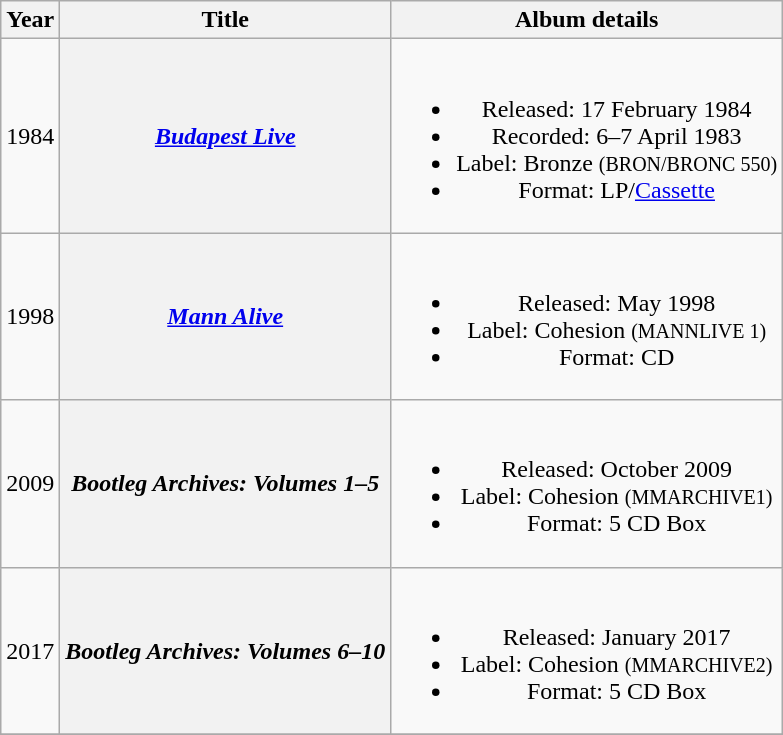<table class="wikitable plainrowheaders" style="text-align:center;" border="1">
<tr>
<th scope="col">Year</th>
<th scope="col">Title</th>
<th scope="col">Album details</th>
</tr>
<tr>
<td>1984</td>
<th scope="row"><em><a href='#'>Budapest Live</a></em></th>
<td><br><ul><li>Released: 17 February 1984</li><li>Recorded: 6–7 April 1983</li><li>Label: Bronze <small>(BRON/BRONC 550)</small></li><li>Format: LP/<a href='#'>Cassette</a></li></ul></td>
</tr>
<tr>
<td>1998</td>
<th scope="row"><em><a href='#'>Mann Alive</a></em></th>
<td><br><ul><li>Released: May 1998</li><li>Label: Cohesion <small>(MANNLIVE 1)</small></li><li>Format: CD</li></ul></td>
</tr>
<tr>
<td>2009</td>
<th scope="row"><em>Bootleg Archives: Volumes 1–5</em></th>
<td><br><ul><li>Released: October 2009</li><li>Label: Cohesion <small>(MMARCHIVE1)</small></li><li>Format: 5 CD Box</li></ul></td>
</tr>
<tr>
<td>2017</td>
<th scope="row"><em>Bootleg Archives: Volumes 6–10</em></th>
<td><br><ul><li>Released: January 2017</li><li>Label: Cohesion <small>(MMARCHIVE2)</small></li><li>Format: 5 CD Box</li></ul></td>
</tr>
<tr>
</tr>
</table>
